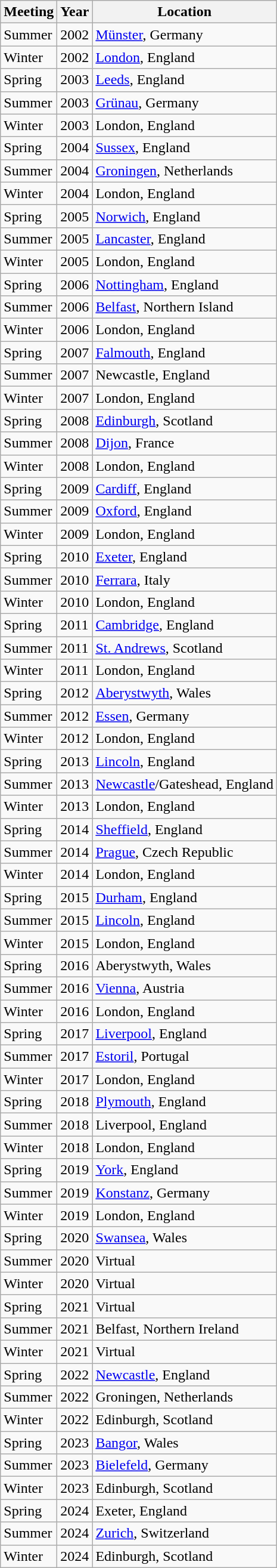<table class="wikitable sortable">
<tr>
<th scope=col>Meeting</th>
<th scope=col>Year</th>
<th scope=col>Location</th>
</tr>
<tr>
<td>Summer</td>
<td>2002</td>
<td><a href='#'>Münster</a>, Germany</td>
</tr>
<tr>
<td>Winter</td>
<td>2002</td>
<td><a href='#'>London</a>, England</td>
</tr>
<tr>
<td>Spring</td>
<td>2003</td>
<td><a href='#'>Leeds</a>, England</td>
</tr>
<tr>
<td>Summer</td>
<td>2003</td>
<td><a href='#'>Grünau</a>, Germany</td>
</tr>
<tr>
<td>Winter</td>
<td>2003</td>
<td>London, England</td>
</tr>
<tr>
<td>Spring</td>
<td>2004</td>
<td><a href='#'>Sussex</a>, England</td>
</tr>
<tr>
<td>Summer</td>
<td>2004</td>
<td><a href='#'>Groningen</a>, Netherlands</td>
</tr>
<tr>
<td>Winter</td>
<td>2004</td>
<td>London, England</td>
</tr>
<tr>
<td>Spring</td>
<td>2005</td>
<td><a href='#'>Norwich</a>, England</td>
</tr>
<tr>
<td>Summer</td>
<td>2005</td>
<td><a href='#'>Lancaster</a>, England</td>
</tr>
<tr>
<td>Winter</td>
<td>2005</td>
<td>London, England</td>
</tr>
<tr>
<td>Spring</td>
<td>2006</td>
<td><a href='#'>Nottingham</a>, England</td>
</tr>
<tr>
<td>Summer</td>
<td>2006</td>
<td><a href='#'>Belfast</a>, Northern Island</td>
</tr>
<tr>
<td>Winter</td>
<td>2006</td>
<td>London, England</td>
</tr>
<tr>
<td>Spring</td>
<td>2007</td>
<td><a href='#'>Falmouth</a>, England</td>
</tr>
<tr>
<td>Summer</td>
<td>2007</td>
<td>Newcastle, England</td>
</tr>
<tr>
<td>Winter</td>
<td>2007</td>
<td>London, England</td>
</tr>
<tr>
<td>Spring</td>
<td>2008</td>
<td><a href='#'>Edinburgh</a>, Scotland</td>
</tr>
<tr>
<td>Summer</td>
<td>2008</td>
<td><a href='#'>Dijon</a>, France</td>
</tr>
<tr>
<td>Winter</td>
<td>2008</td>
<td>London, England</td>
</tr>
<tr>
<td>Spring</td>
<td>2009</td>
<td><a href='#'>Cardiff</a>, England</td>
</tr>
<tr>
<td>Summer</td>
<td>2009</td>
<td><a href='#'>Oxford</a>, England</td>
</tr>
<tr>
<td>Winter</td>
<td>2009</td>
<td>London, England</td>
</tr>
<tr>
<td>Spring</td>
<td>2010</td>
<td><a href='#'>Exeter</a>, England</td>
</tr>
<tr>
<td>Summer</td>
<td>2010</td>
<td><a href='#'>Ferrara</a>, Italy</td>
</tr>
<tr>
<td>Winter</td>
<td>2010</td>
<td>London, England</td>
</tr>
<tr>
<td>Spring</td>
<td>2011</td>
<td><a href='#'>Cambridge</a>, England</td>
</tr>
<tr>
<td>Summer</td>
<td>2011</td>
<td><a href='#'>St. Andrews</a>, Scotland</td>
</tr>
<tr>
<td>Winter</td>
<td>2011</td>
<td>London, England</td>
</tr>
<tr>
<td>Spring</td>
<td>2012</td>
<td><a href='#'>Aberystwyth</a>, Wales</td>
</tr>
<tr>
<td>Summer</td>
<td>2012</td>
<td><a href='#'>Essen</a>, Germany</td>
</tr>
<tr>
<td>Winter</td>
<td>2012</td>
<td>London, England</td>
</tr>
<tr>
<td>Spring</td>
<td>2013</td>
<td><a href='#'>Lincoln</a>, England</td>
</tr>
<tr>
<td>Summer</td>
<td>2013</td>
<td><a href='#'>Newcastle</a>/Gateshead, England</td>
</tr>
<tr>
<td>Winter</td>
<td>2013</td>
<td>London, England</td>
</tr>
<tr>
<td>Spring</td>
<td>2014</td>
<td><a href='#'>Sheffield</a>, England</td>
</tr>
<tr>
<td>Summer</td>
<td>2014</td>
<td><a href='#'>Prague</a>, Czech Republic</td>
</tr>
<tr>
<td>Winter</td>
<td>2014</td>
<td>London, England</td>
</tr>
<tr>
<td>Spring</td>
<td>2015</td>
<td><a href='#'>Durham</a>, England</td>
</tr>
<tr>
<td>Summer</td>
<td>2015</td>
<td><a href='#'>Lincoln</a>, England</td>
</tr>
<tr>
<td>Winter</td>
<td>2015</td>
<td>London, England</td>
</tr>
<tr>
<td>Spring</td>
<td>2016</td>
<td>Aberystwyth, Wales</td>
</tr>
<tr>
<td>Summer</td>
<td>2016</td>
<td><a href='#'>Vienna</a>, Austria</td>
</tr>
<tr>
<td>Winter</td>
<td>2016</td>
<td>London, England</td>
</tr>
<tr>
<td>Spring</td>
<td>2017</td>
<td><a href='#'>Liverpool</a>, England</td>
</tr>
<tr>
<td>Summer</td>
<td>2017</td>
<td><a href='#'>Estoril</a>, Portugal</td>
</tr>
<tr>
<td>Winter</td>
<td>2017</td>
<td>London, England</td>
</tr>
<tr>
<td>Spring</td>
<td>2018</td>
<td><a href='#'>Plymouth</a>, England</td>
</tr>
<tr>
<td>Summer</td>
<td>2018</td>
<td>Liverpool, England</td>
</tr>
<tr>
<td>Winter</td>
<td>2018</td>
<td>London, England</td>
</tr>
<tr>
<td>Spring</td>
<td>2019</td>
<td><a href='#'>York</a>, England</td>
</tr>
<tr>
<td>Summer</td>
<td>2019</td>
<td><a href='#'>Konstanz</a>, Germany</td>
</tr>
<tr>
<td>Winter</td>
<td>2019</td>
<td>London, England</td>
</tr>
<tr>
<td>Spring</td>
<td>2020</td>
<td><a href='#'>Swansea</a>, Wales</td>
</tr>
<tr>
<td>Summer</td>
<td>2020</td>
<td>Virtual</td>
</tr>
<tr>
<td>Winter</td>
<td>2020</td>
<td>Virtual</td>
</tr>
<tr>
<td>Spring</td>
<td>2021</td>
<td>Virtual</td>
</tr>
<tr>
<td>Summer</td>
<td>2021</td>
<td>Belfast, Northern Ireland</td>
</tr>
<tr>
<td>Winter</td>
<td>2021</td>
<td>Virtual</td>
</tr>
<tr>
<td>Spring</td>
<td>2022</td>
<td><a href='#'>Newcastle</a>, England</td>
</tr>
<tr>
<td>Summer</td>
<td>2022</td>
<td>Groningen, Netherlands</td>
</tr>
<tr>
<td>Winter</td>
<td>2022</td>
<td>Edinburgh, Scotland</td>
</tr>
<tr>
<td>Spring</td>
<td>2023</td>
<td><a href='#'>Bangor</a>, Wales</td>
</tr>
<tr>
<td>Summer</td>
<td>2023</td>
<td><a href='#'>Bielefeld</a>, Germany</td>
</tr>
<tr>
<td>Winter</td>
<td>2023</td>
<td>Edinburgh, Scotland</td>
</tr>
<tr>
<td>Spring</td>
<td>2024</td>
<td>Exeter, England</td>
</tr>
<tr>
<td>Summer</td>
<td>2024</td>
<td><a href='#'>Zurich</a>, Switzerland</td>
</tr>
<tr>
<td>Winter</td>
<td>2024</td>
<td>Edinburgh, Scotland</td>
</tr>
</table>
